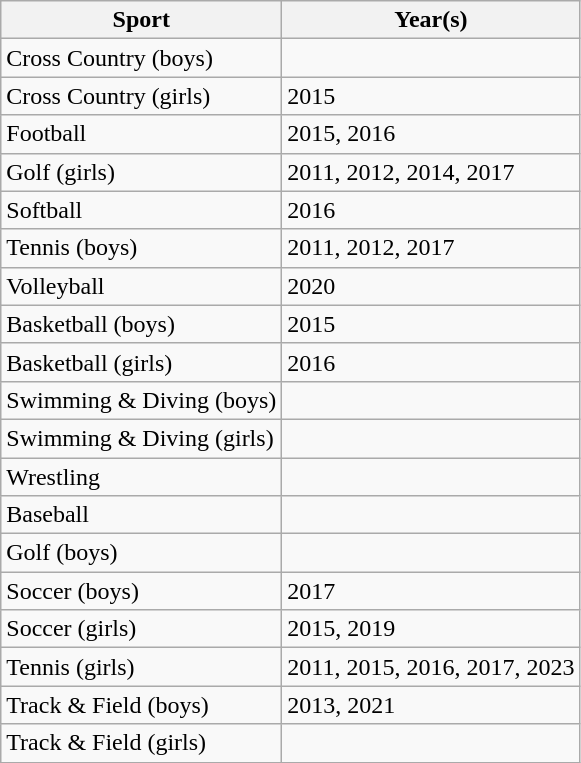<table class="wikitable">
<tr>
<th>Sport</th>
<th>Year(s)</th>
</tr>
<tr>
<td>Cross Country (boys)</td>
<td></td>
</tr>
<tr>
<td>Cross Country (girls)</td>
<td>2015</td>
</tr>
<tr>
<td>Football</td>
<td>2015, 2016</td>
</tr>
<tr>
<td>Golf (girls)</td>
<td>2011, 2012, 2014, 2017</td>
</tr>
<tr>
<td>Softball</td>
<td>2016</td>
</tr>
<tr>
<td>Tennis (boys)</td>
<td>2011, 2012, 2017</td>
</tr>
<tr>
<td>Volleyball</td>
<td>2020</td>
</tr>
<tr>
<td>Basketball (boys)</td>
<td>2015</td>
</tr>
<tr>
<td>Basketball (girls)</td>
<td>2016</td>
</tr>
<tr>
<td>Swimming & Diving (boys)</td>
<td></td>
</tr>
<tr>
<td>Swimming & Diving (girls)</td>
<td></td>
</tr>
<tr>
<td>Wrestling</td>
<td></td>
</tr>
<tr>
<td>Baseball</td>
<td></td>
</tr>
<tr>
<td>Golf (boys)</td>
<td></td>
</tr>
<tr>
<td>Soccer (boys)</td>
<td>2017</td>
</tr>
<tr>
<td>Soccer (girls)</td>
<td>2015, 2019</td>
</tr>
<tr>
<td>Tennis (girls)</td>
<td>2011, 2015, 2016, 2017, 2023</td>
</tr>
<tr>
<td>Track & Field (boys)</td>
<td>2013, 2021</td>
</tr>
<tr>
<td>Track & Field (girls)</td>
<td></td>
</tr>
</table>
